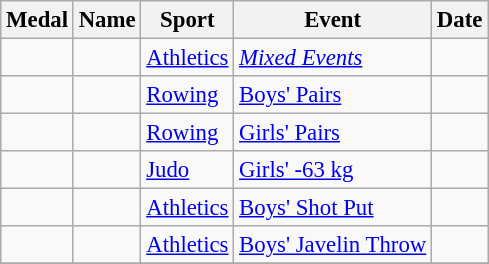<table class="wikitable sortable" style="font-size: 95%;">
<tr>
<th>Medal</th>
<th>Name</th>
<th>Sport</th>
<th>Event</th>
<th>Date</th>
</tr>
<tr>
<td></td>
<td></td>
<td><a href='#'>Athletics</a></td>
<td><a href='#'><em>Mixed Events</em></a></td>
<td></td>
</tr>
<tr>
<td></td>
<td> <br> </td>
<td><a href='#'>Rowing</a></td>
<td><a href='#'>Boys' Pairs</a></td>
<td></td>
</tr>
<tr>
<td></td>
<td> <br> </td>
<td><a href='#'>Rowing</a></td>
<td><a href='#'>Girls' Pairs</a></td>
<td></td>
</tr>
<tr>
<td></td>
<td></td>
<td><a href='#'>Judo</a></td>
<td><a href='#'>Girls' -63 kg</a></td>
<td></td>
</tr>
<tr>
<td></td>
<td></td>
<td><a href='#'>Athletics</a></td>
<td><a href='#'>Boys' Shot Put</a></td>
<td></td>
</tr>
<tr>
<td></td>
<td></td>
<td><a href='#'>Athletics</a></td>
<td><a href='#'>Boys' Javelin Throw</a></td>
<td></td>
</tr>
<tr>
</tr>
</table>
